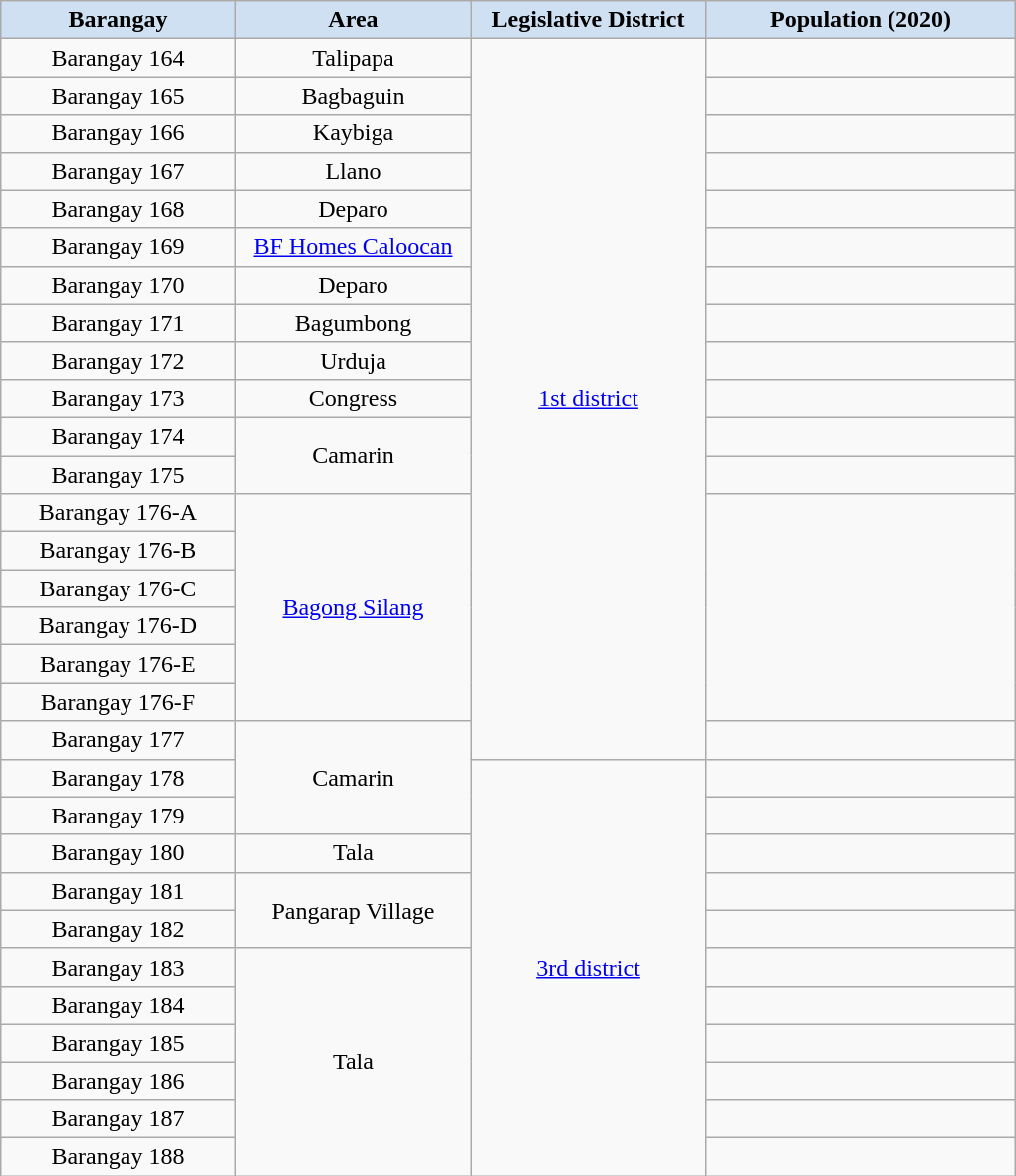<table class="sortable wikitable" style="margin:auto; text-align:center;">
<tr>
<th scope="col" style="background:#CEE0F2; width:150px;">Barangay</th>
<th scope="col" style="background:#CEE0F2; width:150px;">Area</th>
<th scope="col" style="background:#CEE0F2; width:150px;">Legislative District</th>
<th scope="col" style="background:#CEE0F2; width:200px;">Population (2020)</th>
</tr>
<tr>
<td>Barangay 164</td>
<td>Talipapa</td>
<td rowspan="19"><a href='#'>1st district</a></td>
<td></td>
</tr>
<tr>
<td>Barangay 165</td>
<td>Bagbaguin</td>
<td></td>
</tr>
<tr>
<td>Barangay 166</td>
<td>Kaybiga</td>
<td></td>
</tr>
<tr>
<td>Barangay 167</td>
<td>Llano</td>
<td></td>
</tr>
<tr>
<td>Barangay 168</td>
<td>Deparo</td>
<td></td>
</tr>
<tr>
<td>Barangay 169</td>
<td><a href='#'>BF Homes Caloocan</a></td>
<td></td>
</tr>
<tr>
<td>Barangay 170</td>
<td>Deparo</td>
<td></td>
</tr>
<tr>
<td>Barangay 171</td>
<td>Bagumbong</td>
<td></td>
</tr>
<tr>
<td>Barangay 172</td>
<td>Urduja</td>
<td></td>
</tr>
<tr>
<td>Barangay 173</td>
<td>Congress</td>
<td></td>
</tr>
<tr>
<td>Barangay 174</td>
<td rowspan="2">Camarin</td>
<td></td>
</tr>
<tr>
<td>Barangay 175</td>
<td></td>
</tr>
<tr>
<td>Barangay 176-A</td>
<td rowspan="6"><a href='#'>Bagong Silang</a></td>
<td rowspan="6"></td>
</tr>
<tr>
<td>Barangay 176-B</td>
</tr>
<tr>
<td>Barangay 176-C</td>
</tr>
<tr>
<td>Barangay 176-D</td>
</tr>
<tr>
<td>Barangay 176-E</td>
</tr>
<tr>
<td>Barangay 176-F</td>
</tr>
<tr>
<td>Barangay 177</td>
<td rowspan="3">Camarin</td>
<td></td>
</tr>
<tr>
<td>Barangay 178</td>
<td rowspan="11"><a href='#'>3rd district</a></td>
<td></td>
</tr>
<tr>
<td>Barangay 179</td>
<td></td>
</tr>
<tr>
<td>Barangay 180</td>
<td>Tala</td>
<td></td>
</tr>
<tr>
<td>Barangay 181</td>
<td rowspan="2">Pangarap Village</td>
<td></td>
</tr>
<tr>
<td>Barangay 182</td>
<td></td>
</tr>
<tr>
<td>Barangay 183</td>
<td rowspan="6">Tala</td>
<td></td>
</tr>
<tr>
<td>Barangay 184</td>
<td></td>
</tr>
<tr>
<td>Barangay 185</td>
<td></td>
</tr>
<tr>
<td>Barangay 186</td>
<td></td>
</tr>
<tr>
<td>Barangay 187</td>
<td></td>
</tr>
<tr>
<td>Barangay 188</td>
<td></td>
</tr>
</table>
